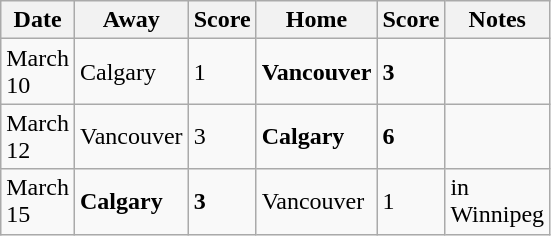<table class="wikitable">
<tr>
<th width="6em">Date</th>
<th width="10em">Away</th>
<th width="5em">Score</th>
<th width="10em">Home</th>
<th width="5em">Score</th>
<th width="15em">Notes</th>
</tr>
<tr>
<td>March 10</td>
<td>Calgary</td>
<td>1</td>
<td><strong>Vancouver</strong></td>
<td><strong>3</strong></td>
<td></td>
</tr>
<tr>
<td>March 12</td>
<td>Vancouver</td>
<td>3</td>
<td><strong>Calgary</strong></td>
<td><strong>6</strong></td>
<td></td>
</tr>
<tr>
<td>March 15</td>
<td><strong>Calgary</strong></td>
<td><strong>3</strong></td>
<td>Vancouver</td>
<td>1</td>
<td>in Winnipeg</td>
</tr>
</table>
